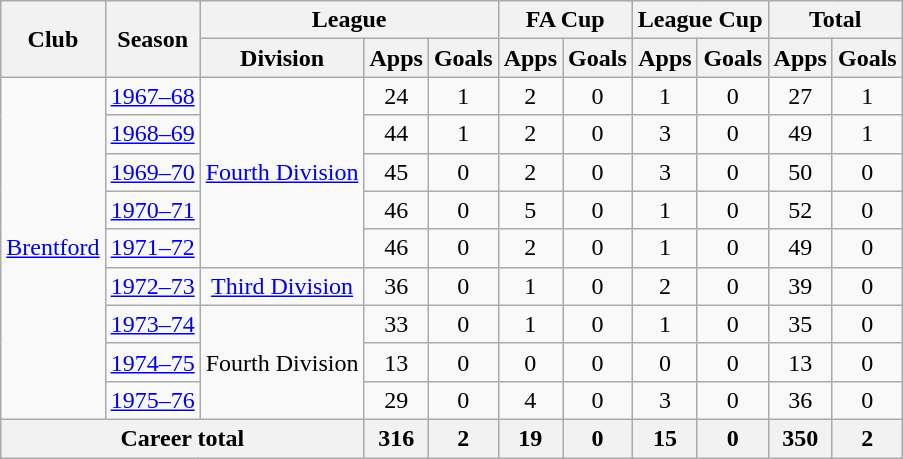<table class="wikitable" style="text-align: center;">
<tr>
<th rowspan="2">Club</th>
<th rowspan="2">Season</th>
<th colspan="3">League</th>
<th colspan="2">FA Cup</th>
<th colspan="2">League Cup</th>
<th colspan="2">Total</th>
</tr>
<tr>
<th>Division</th>
<th>Apps</th>
<th>Goals</th>
<th>Apps</th>
<th>Goals</th>
<th>Apps</th>
<th>Goals</th>
<th>Apps</th>
<th>Goals</th>
</tr>
<tr>
<td rowspan="9"><a href='#'>Brentford</a></td>
<td><a href='#'>1967–68</a></td>
<td rowspan="5"><a href='#'>Fourth Division</a></td>
<td>24</td>
<td>1</td>
<td>2</td>
<td>0</td>
<td>1</td>
<td>0</td>
<td>27</td>
<td>1</td>
</tr>
<tr>
<td><a href='#'>1968–69</a></td>
<td>44</td>
<td>1</td>
<td>2</td>
<td>0</td>
<td>3</td>
<td>0</td>
<td>49</td>
<td>1</td>
</tr>
<tr>
<td><a href='#'>1969–70</a></td>
<td>45</td>
<td>0</td>
<td>2</td>
<td>0</td>
<td>3</td>
<td>0</td>
<td>50</td>
<td>0</td>
</tr>
<tr>
<td><a href='#'>1970–71</a></td>
<td>46</td>
<td>0</td>
<td>5</td>
<td>0</td>
<td>1</td>
<td>0</td>
<td>52</td>
<td>0</td>
</tr>
<tr>
<td><a href='#'>1971–72</a></td>
<td>46</td>
<td>0</td>
<td>2</td>
<td>0</td>
<td>1</td>
<td>0</td>
<td>49</td>
<td>0</td>
</tr>
<tr>
<td><a href='#'>1972–73</a></td>
<td><a href='#'>Third Division</a></td>
<td>36</td>
<td>0</td>
<td>1</td>
<td>0</td>
<td>2</td>
<td>0</td>
<td>39</td>
<td>0</td>
</tr>
<tr>
<td><a href='#'>1973–74</a></td>
<td rowspan="3">Fourth Division</td>
<td>33</td>
<td>0</td>
<td>1</td>
<td>0</td>
<td>1</td>
<td>0</td>
<td>35</td>
<td>0</td>
</tr>
<tr>
<td><a href='#'>1974–75</a></td>
<td>13</td>
<td>0</td>
<td>0</td>
<td>0</td>
<td>0</td>
<td>0</td>
<td>13</td>
<td>0</td>
</tr>
<tr>
<td><a href='#'>1975–76</a></td>
<td>29</td>
<td>0</td>
<td>4</td>
<td>0</td>
<td>3</td>
<td>0</td>
<td>36</td>
<td>0</td>
</tr>
<tr>
<th colspan="3">Career total</th>
<th>316</th>
<th>2</th>
<th>19</th>
<th>0</th>
<th>15</th>
<th>0</th>
<th>350</th>
<th>2</th>
</tr>
</table>
